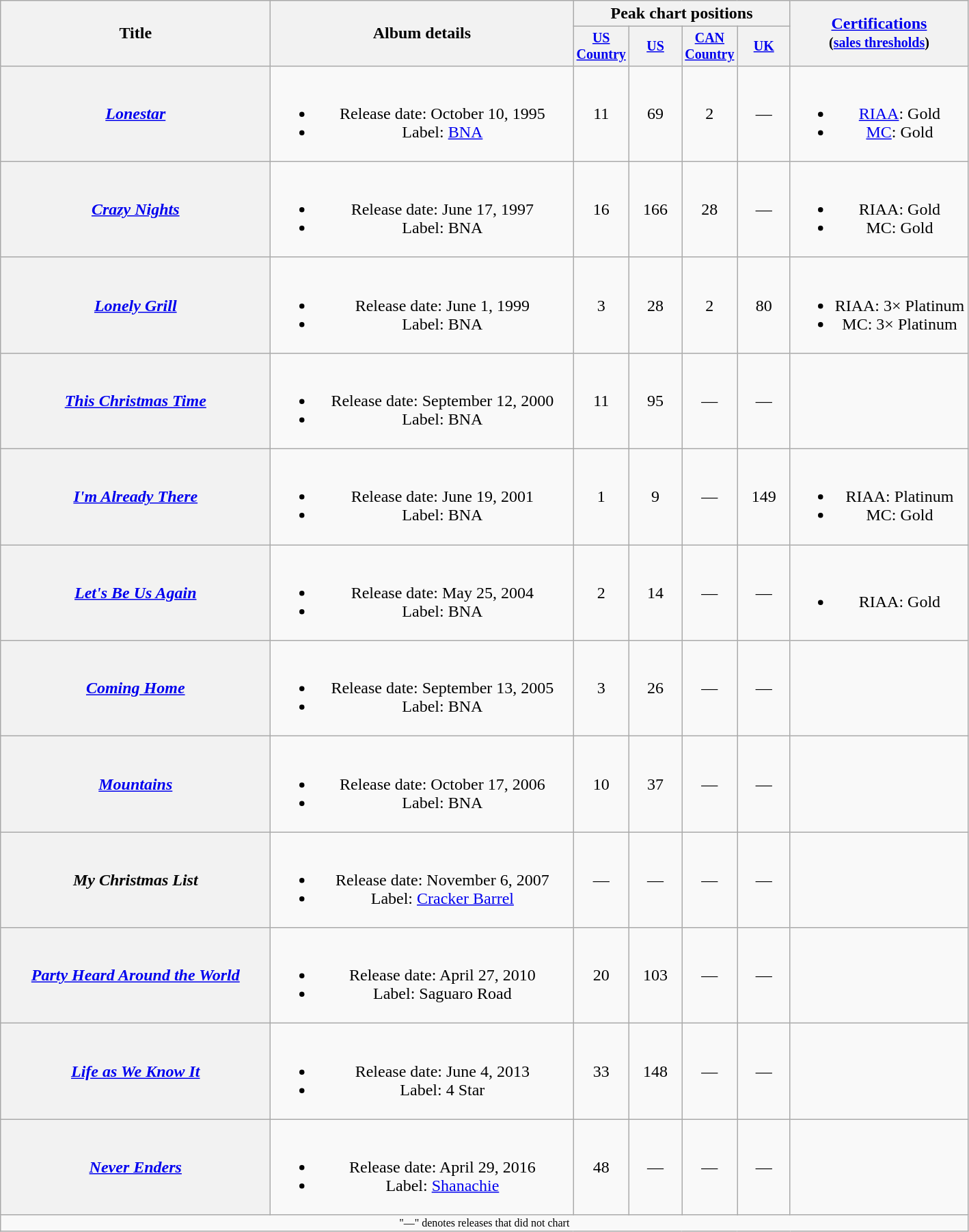<table class="wikitable plainrowheaders" style="text-align:center;">
<tr>
<th rowspan="2" style="width:16em;">Title</th>
<th rowspan="2" style="width:18em;">Album details</th>
<th colspan="4">Peak chart positions</th>
<th rowspan="2"><a href='#'>Certifications</a><br><small>(<a href='#'>sales thresholds</a>)</small></th>
</tr>
<tr style="font-size:smaller;">
<th width="45"><a href='#'>US Country</a><br></th>
<th width="45"><a href='#'>US</a><br></th>
<th width="45"><a href='#'>CAN Country</a><br></th>
<th width="45"><a href='#'>UK</a><br></th>
</tr>
<tr>
<th scope="row"><em><a href='#'>Lonestar</a></em></th>
<td><br><ul><li>Release date: October 10, 1995</li><li>Label: <a href='#'>BNA</a></li></ul></td>
<td>11</td>
<td>69</td>
<td>2</td>
<td>—</td>
<td><br><ul><li><a href='#'>RIAA</a>: Gold</li><li><a href='#'>MC</a>: Gold</li></ul></td>
</tr>
<tr>
<th scope="row"><em><a href='#'>Crazy Nights</a></em></th>
<td><br><ul><li>Release date: June 17, 1997</li><li>Label: BNA</li></ul></td>
<td>16</td>
<td>166</td>
<td>28</td>
<td>—</td>
<td><br><ul><li>RIAA: Gold</li><li>MC: Gold</li></ul></td>
</tr>
<tr>
<th scope="row"><em><a href='#'>Lonely Grill</a></em></th>
<td><br><ul><li>Release date: June 1, 1999</li><li>Label: BNA</li></ul></td>
<td>3</td>
<td>28</td>
<td>2</td>
<td>80</td>
<td><br><ul><li>RIAA: 3× Platinum</li><li>MC: 3× Platinum</li></ul></td>
</tr>
<tr>
<th scope="row"><em><a href='#'>This Christmas Time</a></em></th>
<td><br><ul><li>Release date: September 12, 2000</li><li>Label: BNA</li></ul></td>
<td>11</td>
<td>95</td>
<td>—</td>
<td>—</td>
<td></td>
</tr>
<tr>
<th scope="row"><em><a href='#'>I'm Already There</a></em></th>
<td><br><ul><li>Release date: June 19, 2001</li><li>Label: BNA</li></ul></td>
<td>1</td>
<td>9</td>
<td>—</td>
<td>149</td>
<td><br><ul><li>RIAA: Platinum</li><li>MC: Gold</li></ul></td>
</tr>
<tr>
<th scope="row"><em><a href='#'>Let's Be Us Again</a></em></th>
<td><br><ul><li>Release date: May 25, 2004</li><li>Label: BNA</li></ul></td>
<td>2</td>
<td>14</td>
<td>—</td>
<td>—</td>
<td><br><ul><li>RIAA: Gold</li></ul></td>
</tr>
<tr>
<th scope="row"><em><a href='#'>Coming Home</a></em></th>
<td><br><ul><li>Release date: September 13, 2005</li><li>Label: BNA</li></ul></td>
<td>3</td>
<td>26</td>
<td>—</td>
<td>—</td>
<td></td>
</tr>
<tr>
<th scope="row"><em><a href='#'>Mountains</a></em></th>
<td><br><ul><li>Release date: October 17, 2006</li><li>Label: BNA</li></ul></td>
<td>10</td>
<td>37</td>
<td>—</td>
<td>—</td>
<td></td>
</tr>
<tr>
<th scope="row"><em>My Christmas List</em></th>
<td><br><ul><li>Release date: November 6, 2007</li><li>Label: <a href='#'>Cracker Barrel</a></li></ul></td>
<td>—</td>
<td>—</td>
<td>—</td>
<td>—</td>
<td></td>
</tr>
<tr>
<th scope="row"><em><a href='#'>Party Heard Around the World</a></em></th>
<td><br><ul><li>Release date: April 27, 2010</li><li>Label: Saguaro Road</li></ul></td>
<td>20</td>
<td>103</td>
<td>—</td>
<td>—</td>
<td></td>
</tr>
<tr>
<th scope="row"><em><a href='#'>Life as We Know It</a></em></th>
<td><br><ul><li>Release date: June 4, 2013</li><li>Label: 4 Star</li></ul></td>
<td>33</td>
<td>148</td>
<td>—</td>
<td>—</td>
<td></td>
</tr>
<tr>
<th scope="row"><em><a href='#'>Never Enders</a></em></th>
<td><br><ul><li>Release date: April 29, 2016</li><li>Label: <a href='#'>Shanachie</a></li></ul></td>
<td>48</td>
<td>—</td>
<td>—</td>
<td>—</td>
<td></td>
</tr>
<tr>
<td colspan="7" style="font-size:8pt">"—" denotes releases that did not chart</td>
</tr>
</table>
